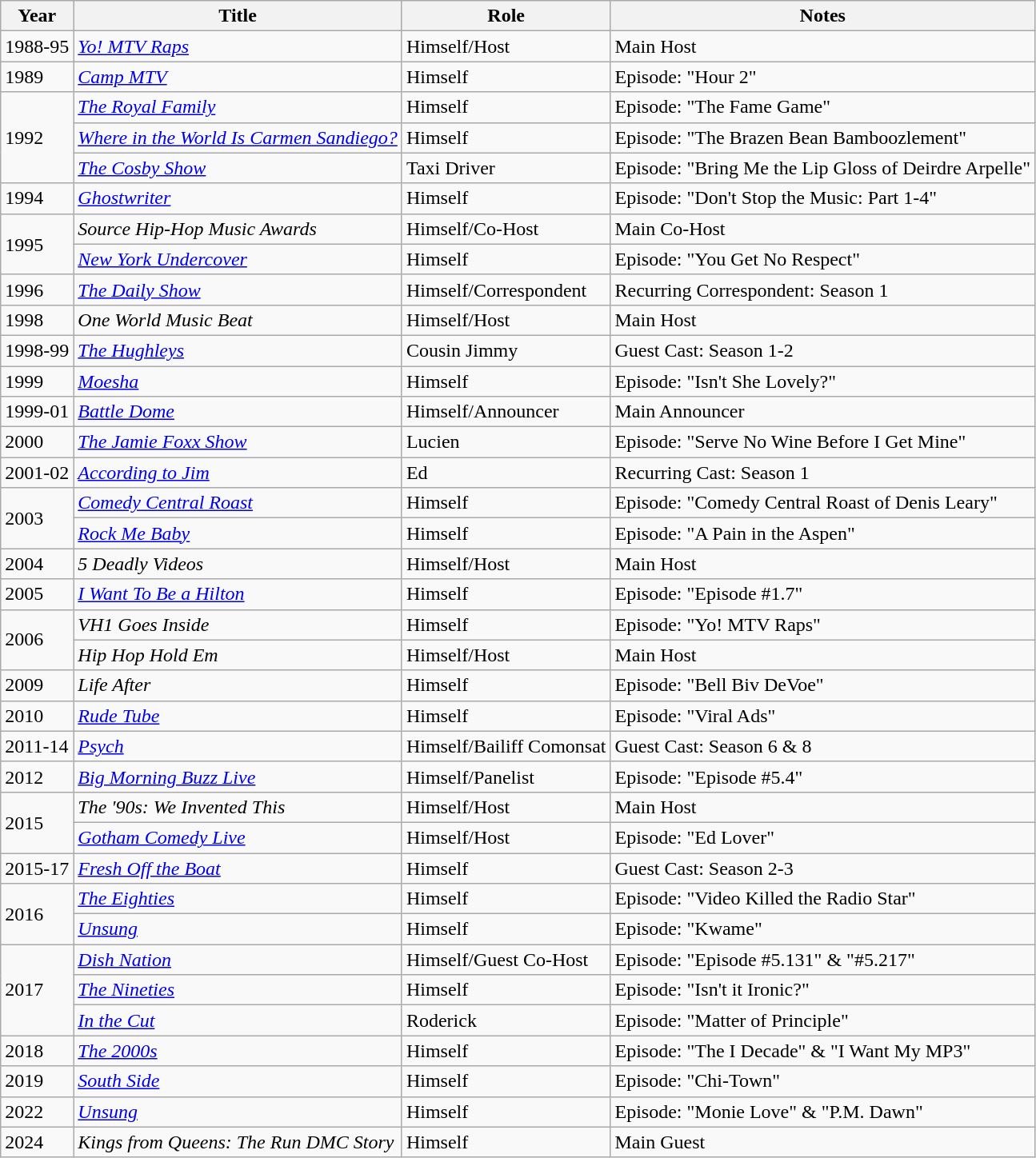<table class="wikitable sortable">
<tr>
<th>Year</th>
<th>Title</th>
<th>Role</th>
<th>Notes</th>
</tr>
<tr>
<td>1988-95</td>
<td><em><a href='#'>Yo! MTV Raps</a></em></td>
<td>Himself/Host</td>
<td>Main Host</td>
</tr>
<tr>
<td>1989</td>
<td><em><a href='#'>Camp MTV</a></em></td>
<td>Himself</td>
<td>Episode: "Hour 2"</td>
</tr>
<tr>
<td rowspan=3>1992</td>
<td><em><a href='#'>The Royal Family</a></em></td>
<td>Himself</td>
<td>Episode: "The Fame Game"</td>
</tr>
<tr>
<td><em><a href='#'>Where in the World Is Carmen Sandiego?</a></em></td>
<td>Himself</td>
<td>Episode: "The Brazen Bean Bamboozlement"</td>
</tr>
<tr>
<td><em><a href='#'>The Cosby Show</a></em></td>
<td>Taxi Driver</td>
<td>Episode: "Bring Me the Lip Gloss of Deirdre Arpelle"</td>
</tr>
<tr>
<td>1994</td>
<td><em><a href='#'>Ghostwriter</a></em></td>
<td>Himself</td>
<td>Episode: "Don't Stop the Music: Part 1-4"</td>
</tr>
<tr>
<td rowspan=2>1995</td>
<td><em>Source Hip-Hop Music Awards</em></td>
<td>Himself/Co-Host</td>
<td>Main Co-Host</td>
</tr>
<tr>
<td><em><a href='#'>New York Undercover</a></em></td>
<td>Himself</td>
<td>Episode: "You Get No Respect"</td>
</tr>
<tr>
<td>1996</td>
<td><em><a href='#'>The Daily Show</a></em></td>
<td>Himself/Correspondent</td>
<td>Recurring Correspondent: Season 1</td>
</tr>
<tr>
<td>1998</td>
<td><em>One World Music Beat</em></td>
<td>Himself/Host</td>
<td>Main Host</td>
</tr>
<tr>
<td>1998-99</td>
<td><em><a href='#'>The Hughleys</a></em></td>
<td>Cousin Jimmy</td>
<td>Guest Cast: Season 1-2</td>
</tr>
<tr>
<td>1999</td>
<td><em><a href='#'>Moesha</a></em></td>
<td>Himself</td>
<td>Episode: "Isn't She Lovely?"</td>
</tr>
<tr>
<td>1999-01</td>
<td><em><a href='#'>Battle Dome</a></em></td>
<td>Himself/Announcer</td>
<td>Main Announcer</td>
</tr>
<tr>
<td>2000</td>
<td><em><a href='#'>The Jamie Foxx Show</a></em></td>
<td>Lucien</td>
<td>Episode: "Serve No Wine Before I Get Mine"</td>
</tr>
<tr>
<td>2001-02</td>
<td><em><a href='#'>According to Jim</a></em></td>
<td>Ed</td>
<td>Recurring Cast: Season 1</td>
</tr>
<tr>
<td rowspan=2>2003</td>
<td><em><a href='#'>Comedy Central Roast</a></em></td>
<td>Himself</td>
<td>Episode: "Comedy Central Roast of Denis Leary"</td>
</tr>
<tr>
<td><em><a href='#'>Rock Me Baby</a></em></td>
<td>Himself</td>
<td>Episode: "A Pain in the Aspen"</td>
</tr>
<tr>
<td>2004</td>
<td><em>5 Deadly Videos</em></td>
<td>Himself/Host</td>
<td>Main Host</td>
</tr>
<tr>
<td>2005</td>
<td><em><a href='#'>I Want To Be a Hilton</a></em></td>
<td>Himself</td>
<td>Episode: "Episode #1.7"</td>
</tr>
<tr>
<td rowspan=2>2006</td>
<td><em>VH1 Goes Inside</em></td>
<td>Himself</td>
<td>Episode: "Yo! MTV Raps"</td>
</tr>
<tr>
<td><em>Hip Hop Hold Em</em></td>
<td>Himself/Host</td>
<td>Main Host</td>
</tr>
<tr>
<td>2009</td>
<td><em>Life After</em></td>
<td>Himself</td>
<td>Episode: "Bell Biv DeVoe"</td>
</tr>
<tr>
<td>2010</td>
<td><em><a href='#'>Rude Tube</a></em></td>
<td>Himself</td>
<td>Episode: "Viral Ads"</td>
</tr>
<tr>
<td>2011-14</td>
<td><em><a href='#'>Psych</a></em></td>
<td>Himself/Bailiff Comonsat</td>
<td>Guest Cast: Season 6 & 8</td>
</tr>
<tr>
<td>2012</td>
<td><em><a href='#'>Big Morning Buzz Live</a></em></td>
<td>Himself/Panelist</td>
<td>Episode: "Episode #5.4"</td>
</tr>
<tr>
<td rowspan=2>2015</td>
<td><em>The '90s: We Invented This</em></td>
<td>Himself/Host</td>
<td>Main Host</td>
</tr>
<tr>
<td><em><a href='#'>Gotham Comedy Live</a></em></td>
<td>Himself/Host</td>
<td>Episode: "Ed Lover"</td>
</tr>
<tr>
<td>2015-17</td>
<td><em><a href='#'>Fresh Off the Boat</a></em></td>
<td>Himself</td>
<td>Guest Cast: Season 2-3</td>
</tr>
<tr>
<td rowspan=2>2016</td>
<td><em><a href='#'>The Eighties</a></em></td>
<td>Himself</td>
<td>Episode: "Video Killed the Radio Star"</td>
</tr>
<tr>
<td><em><a href='#'>Unsung</a></em></td>
<td>Himself</td>
<td>Episode: "Kwame"</td>
</tr>
<tr>
<td rowspan=3>2017</td>
<td><em><a href='#'>Dish Nation</a></em></td>
<td>Himself/Guest Co-Host</td>
<td>Episode: "Episode #5.131" & "#5.217"</td>
</tr>
<tr>
<td><em><a href='#'>The Nineties</a></em></td>
<td>Himself</td>
<td>Episode: "Isn't it Ironic?"</td>
</tr>
<tr>
<td><em><a href='#'>In the Cut</a></em></td>
<td>Roderick</td>
<td>Episode: "Matter of Principle"</td>
</tr>
<tr>
<td>2018</td>
<td><em><a href='#'>The 2000s</a></em></td>
<td>Himself</td>
<td>Episode: "The I Decade" & "I Want My MP3"</td>
</tr>
<tr>
<td>2019</td>
<td><em><a href='#'>South Side</a></em></td>
<td>Himself</td>
<td>Episode: "Chi-Town"</td>
</tr>
<tr>
<td>2022</td>
<td><em><a href='#'>Unsung</a></em></td>
<td>Himself</td>
<td>Episode: "Monie Love" & "P.M. Dawn"</td>
</tr>
<tr>
<td>2024</td>
<td><em>Kings from Queens: The Run DMC Story</em></td>
<td>Himself</td>
<td>Main Guest</td>
</tr>
</table>
